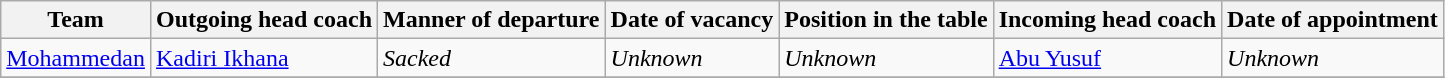<table class="wikitable sortable">
<tr>
<th>Team</th>
<th>Outgoing head coach</th>
<th>Manner of departure</th>
<th>Date of vacancy</th>
<th>Position in the table</th>
<th>Incoming head coach</th>
<th>Date of appointment</th>
</tr>
<tr>
<td><a href='#'>Mohammedan</a></td>
<td> <a href='#'>Kadiri Ikhana</a></td>
<td><em>Sacked</em></td>
<td><em>Unknown</em></td>
<td><em>Unknown</em></td>
<td> <a href='#'>Abu Yusuf</a></td>
<td><em>Unknown</em></td>
</tr>
<tr>
</tr>
</table>
